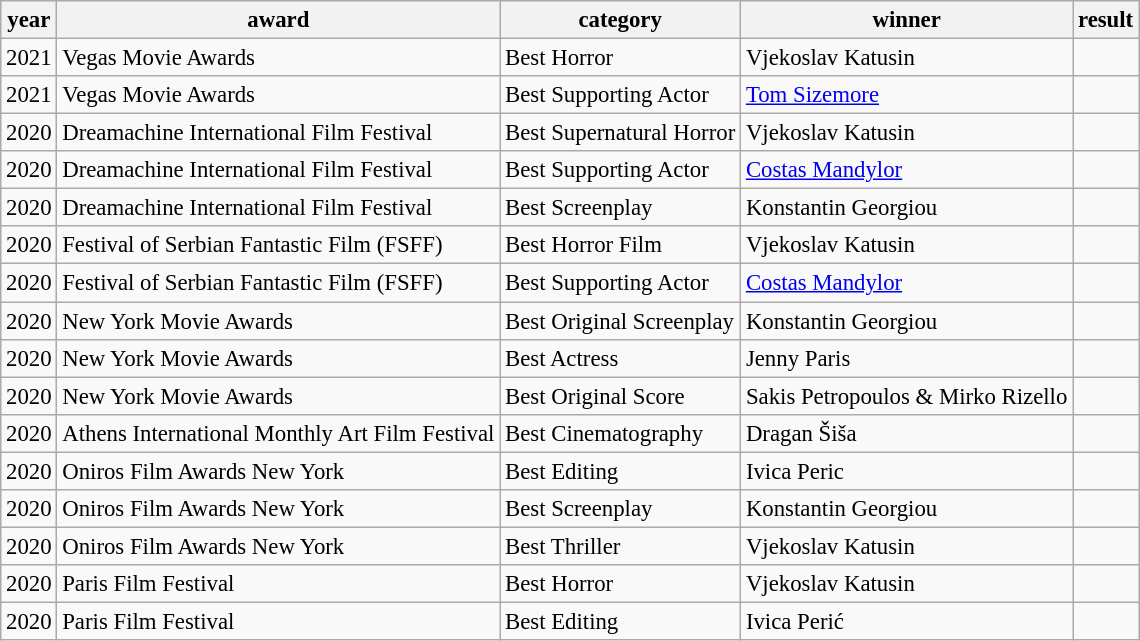<table class="wikitable sortable" style="font-size:95%;">
<tr>
<th>year</th>
<th>award</th>
<th>category</th>
<th>winner</th>
<th>result</th>
</tr>
<tr>
<td>2021</td>
<td>Vegas Movie Awards</td>
<td>Best Horror</td>
<td>Vjekoslav Katusin</td>
<td></td>
</tr>
<tr>
<td>2021</td>
<td>Vegas Movie Awards</td>
<td>Best Supporting Actor</td>
<td><a href='#'>Tom Sizemore</a></td>
<td></td>
</tr>
<tr>
<td>2020</td>
<td>Dreamachine International Film Festival</td>
<td>Best Supernatural Horror</td>
<td>Vjekoslav Katusin</td>
<td></td>
</tr>
<tr>
<td>2020</td>
<td>Dreamachine International Film Festival</td>
<td>Best Supporting Actor</td>
<td><a href='#'>Costas Mandylor</a></td>
<td></td>
</tr>
<tr>
<td>2020</td>
<td>Dreamachine International Film Festival</td>
<td>Best Screenplay</td>
<td>Konstantin Georgiou</td>
<td></td>
</tr>
<tr>
<td>2020</td>
<td>Festival of Serbian Fantastic Film (FSFF)</td>
<td>Best Horror Film</td>
<td>Vjekoslav Katusin</td>
<td></td>
</tr>
<tr>
<td>2020</td>
<td>Festival of Serbian Fantastic Film (FSFF)</td>
<td>Best Supporting Actor</td>
<td><a href='#'>Costas Mandylor</a></td>
<td></td>
</tr>
<tr>
<td>2020</td>
<td>New York Movie Awards</td>
<td>Best Original Screenplay</td>
<td>Konstantin Georgiou</td>
<td></td>
</tr>
<tr>
<td>2020</td>
<td>New York Movie Awards</td>
<td>Best Actress</td>
<td>Jenny Paris</td>
<td></td>
</tr>
<tr>
<td>2020</td>
<td>New York Movie Awards</td>
<td>Best Original Score</td>
<td>Sakis Petropoulos & Mirko Rizello</td>
<td></td>
</tr>
<tr>
<td>2020</td>
<td>Athens International Monthly Art Film Festival</td>
<td>Best Cinematography</td>
<td>Dragan Šiša</td>
<td></td>
</tr>
<tr>
<td>2020</td>
<td>Oniros Film Awards New York</td>
<td>Best Editing</td>
<td>Ivica Peric</td>
<td></td>
</tr>
<tr>
<td>2020</td>
<td>Oniros Film Awards New York</td>
<td>Best Screenplay</td>
<td>Konstantin Georgiou</td>
<td></td>
</tr>
<tr>
<td>2020</td>
<td>Oniros Film Awards New York</td>
<td>Best Thriller</td>
<td>Vjekoslav Katusin</td>
<td></td>
</tr>
<tr>
<td>2020</td>
<td>Paris Film Festival</td>
<td>Best Horror</td>
<td>Vjekoslav Katusin</td>
<td></td>
</tr>
<tr>
<td>2020</td>
<td>Paris Film Festival</td>
<td>Best Editing</td>
<td>Ivica Perić</td>
<td></td>
</tr>
</table>
